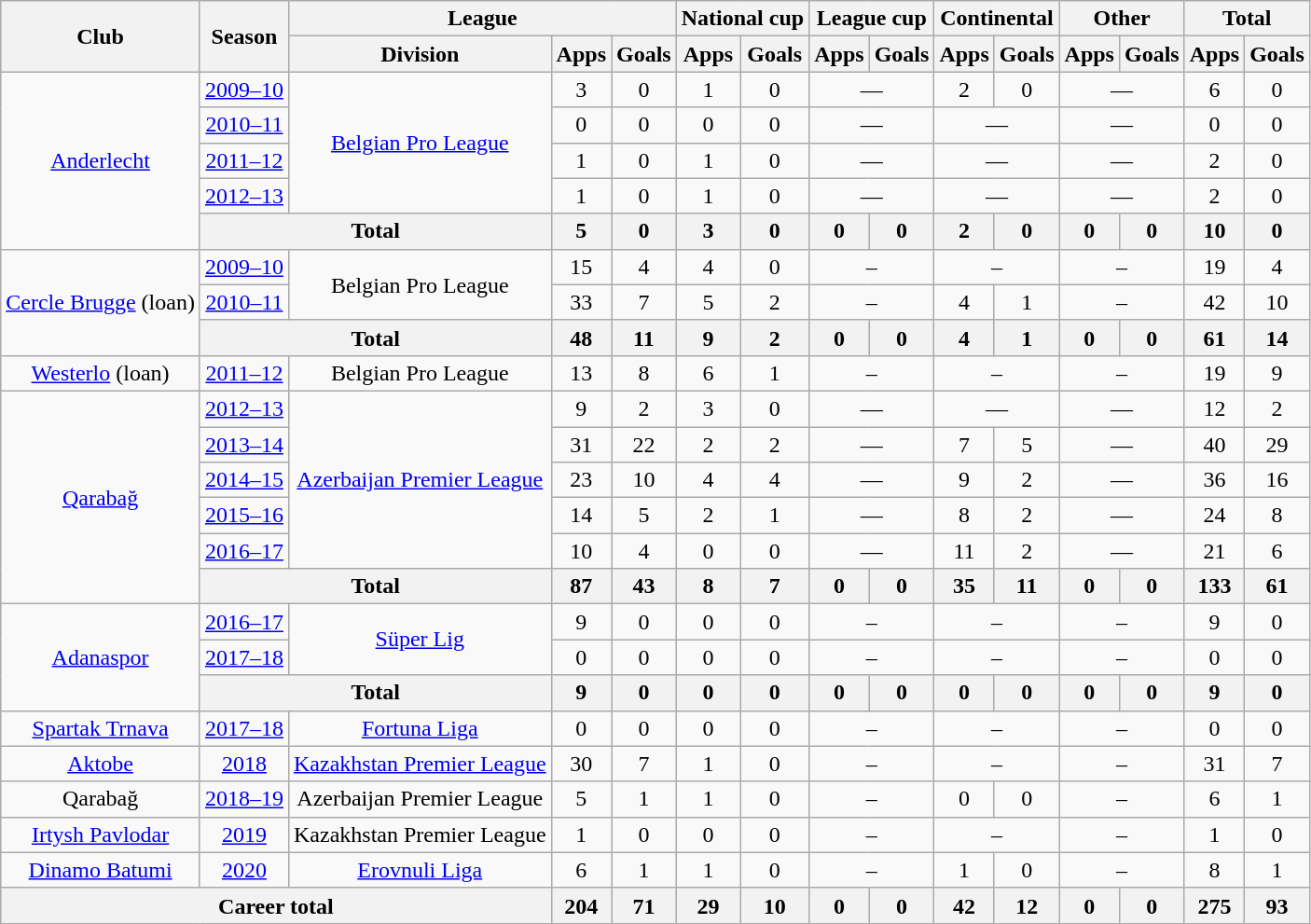<table class="wikitable" style="text-align: center">
<tr>
<th rowspan="2">Club</th>
<th rowspan="2">Season</th>
<th colspan="3">League</th>
<th colspan="2">National cup</th>
<th colspan="2">League cup</th>
<th colspan="2">Continental</th>
<th colspan="2">Other</th>
<th colspan="2">Total</th>
</tr>
<tr>
<th>Division</th>
<th>Apps</th>
<th>Goals</th>
<th>Apps</th>
<th>Goals</th>
<th>Apps</th>
<th>Goals</th>
<th>Apps</th>
<th>Goals</th>
<th>Apps</th>
<th>Goals</th>
<th>Apps</th>
<th>Goals</th>
</tr>
<tr>
<td rowspan="5"><a href='#'>Anderlecht</a></td>
<td><a href='#'>2009–10</a></td>
<td rowspan="4"><a href='#'>Belgian Pro League</a></td>
<td>3</td>
<td>0</td>
<td>1</td>
<td>0</td>
<td colspan="2">—</td>
<td>2</td>
<td>0</td>
<td colspan="2">—</td>
<td>6</td>
<td>0</td>
</tr>
<tr>
<td><a href='#'>2010–11</a></td>
<td>0</td>
<td>0</td>
<td>0</td>
<td>0</td>
<td colspan="2">—</td>
<td colspan="2">—</td>
<td colspan="2">—</td>
<td>0</td>
<td>0</td>
</tr>
<tr>
<td><a href='#'>2011–12</a></td>
<td>1</td>
<td>0</td>
<td>1</td>
<td>0</td>
<td colspan="2">—</td>
<td colspan="2">—</td>
<td colspan="2">—</td>
<td>2</td>
<td>0</td>
</tr>
<tr>
<td><a href='#'>2012–13</a></td>
<td>1</td>
<td>0</td>
<td>1</td>
<td>0</td>
<td colspan="2">—</td>
<td colspan="2">—</td>
<td colspan="2">—</td>
<td>2</td>
<td>0</td>
</tr>
<tr>
<th colspan="2">Total</th>
<th>5</th>
<th>0</th>
<th>3</th>
<th>0</th>
<th>0</th>
<th>0</th>
<th>2</th>
<th>0</th>
<th>0</th>
<th>0</th>
<th>10</th>
<th>0</th>
</tr>
<tr>
<td rowspan="3"><a href='#'>Cercle Brugge</a> (loan)</td>
<td><a href='#'>2009–10</a></td>
<td rowspan="2">Belgian Pro League</td>
<td>15</td>
<td>4</td>
<td>4</td>
<td>0</td>
<td colspan="2">–</td>
<td colspan="2">–</td>
<td colspan="2">–</td>
<td>19</td>
<td>4</td>
</tr>
<tr>
<td><a href='#'>2010–11</a></td>
<td>33</td>
<td>7</td>
<td>5</td>
<td>2</td>
<td colspan="2">–</td>
<td>4</td>
<td>1</td>
<td colspan="2">–</td>
<td>42</td>
<td>10</td>
</tr>
<tr>
<th colspan="2">Total</th>
<th>48</th>
<th>11</th>
<th>9</th>
<th>2</th>
<th>0</th>
<th>0</th>
<th>4</th>
<th>1</th>
<th>0</th>
<th>0</th>
<th>61</th>
<th>14</th>
</tr>
<tr>
<td><a href='#'>Westerlo</a> (loan)</td>
<td><a href='#'>2011–12</a></td>
<td>Belgian Pro League</td>
<td>13</td>
<td>8</td>
<td>6</td>
<td>1</td>
<td colspan="2">–</td>
<td colspan="2">–</td>
<td colspan="2">–</td>
<td>19</td>
<td>9</td>
</tr>
<tr>
<td rowspan="6"><a href='#'>Qarabağ</a></td>
<td><a href='#'>2012–13</a></td>
<td rowspan="5"><a href='#'>Azerbaijan Premier League</a></td>
<td>9</td>
<td>2</td>
<td>3</td>
<td>0</td>
<td colspan="2">—</td>
<td colspan="2">—</td>
<td colspan="2">—</td>
<td>12</td>
<td>2</td>
</tr>
<tr>
<td><a href='#'>2013–14</a></td>
<td>31</td>
<td>22</td>
<td>2</td>
<td>2</td>
<td colspan="2">—</td>
<td>7</td>
<td>5</td>
<td colspan="2">—</td>
<td>40</td>
<td>29</td>
</tr>
<tr>
<td><a href='#'>2014–15</a></td>
<td>23</td>
<td>10</td>
<td>4</td>
<td>4</td>
<td colspan="2">—</td>
<td>9</td>
<td>2</td>
<td colspan="2">—</td>
<td>36</td>
<td>16</td>
</tr>
<tr>
<td><a href='#'>2015–16</a></td>
<td>14</td>
<td>5</td>
<td>2</td>
<td>1</td>
<td colspan="2">—</td>
<td>8</td>
<td>2</td>
<td colspan="2">—</td>
<td>24</td>
<td>8</td>
</tr>
<tr>
<td><a href='#'>2016–17</a></td>
<td>10</td>
<td>4</td>
<td>0</td>
<td>0</td>
<td colspan="2">—</td>
<td>11</td>
<td>2</td>
<td colspan="2">—</td>
<td>21</td>
<td>6</td>
</tr>
<tr>
<th colspan="2">Total</th>
<th>87</th>
<th>43</th>
<th>8</th>
<th>7</th>
<th>0</th>
<th>0</th>
<th>35</th>
<th>11</th>
<th>0</th>
<th>0</th>
<th>133</th>
<th>61</th>
</tr>
<tr>
<td rowspan="3"><a href='#'>Adanaspor</a></td>
<td><a href='#'>2016–17</a></td>
<td rowspan="2"><a href='#'>Süper Lig</a></td>
<td>9</td>
<td>0</td>
<td>0</td>
<td>0</td>
<td colspan="2">–</td>
<td colspan="2">–</td>
<td colspan="2">–</td>
<td>9</td>
<td>0</td>
</tr>
<tr>
<td><a href='#'>2017–18</a></td>
<td>0</td>
<td>0</td>
<td>0</td>
<td>0</td>
<td colspan="2">–</td>
<td colspan="2">–</td>
<td colspan="2">–</td>
<td>0</td>
<td>0</td>
</tr>
<tr>
<th colspan="2">Total</th>
<th>9</th>
<th>0</th>
<th>0</th>
<th>0</th>
<th>0</th>
<th>0</th>
<th>0</th>
<th>0</th>
<th>0</th>
<th>0</th>
<th>9</th>
<th>0</th>
</tr>
<tr>
<td><a href='#'>Spartak Trnava</a></td>
<td><a href='#'>2017–18</a></td>
<td><a href='#'>Fortuna Liga</a></td>
<td>0</td>
<td>0</td>
<td>0</td>
<td>0</td>
<td colspan="2">–</td>
<td colspan="2">–</td>
<td colspan="2">–</td>
<td>0</td>
<td>0</td>
</tr>
<tr>
<td><a href='#'>Aktobe</a></td>
<td><a href='#'>2018</a></td>
<td><a href='#'>Kazakhstan Premier League</a></td>
<td>30</td>
<td>7</td>
<td>1</td>
<td>0</td>
<td colspan="2">–</td>
<td colspan="2">–</td>
<td colspan="2">–</td>
<td>31</td>
<td>7</td>
</tr>
<tr>
<td>Qarabağ</td>
<td><a href='#'>2018–19</a></td>
<td>Azerbaijan Premier League</td>
<td>5</td>
<td>1</td>
<td>1</td>
<td>0</td>
<td colspan="2">–</td>
<td>0</td>
<td>0</td>
<td colspan="2">–</td>
<td>6</td>
<td>1</td>
</tr>
<tr>
<td><a href='#'>Irtysh Pavlodar</a></td>
<td><a href='#'>2019</a></td>
<td>Kazakhstan Premier League</td>
<td>1</td>
<td>0</td>
<td>0</td>
<td>0</td>
<td colspan="2">–</td>
<td colspan="2">–</td>
<td colspan="2">–</td>
<td>1</td>
<td>0</td>
</tr>
<tr>
<td><a href='#'>Dinamo Batumi</a></td>
<td><a href='#'>2020</a></td>
<td><a href='#'>Erovnuli Liga</a></td>
<td>6</td>
<td>1</td>
<td>1</td>
<td>0</td>
<td colspan="2">–</td>
<td>1</td>
<td>0</td>
<td colspan="2">–</td>
<td>8</td>
<td>1</td>
</tr>
<tr>
<th colspan="3">Career total</th>
<th>204</th>
<th>71</th>
<th>29</th>
<th>10</th>
<th>0</th>
<th>0</th>
<th>42</th>
<th>12</th>
<th>0</th>
<th>0</th>
<th>275</th>
<th>93</th>
</tr>
</table>
